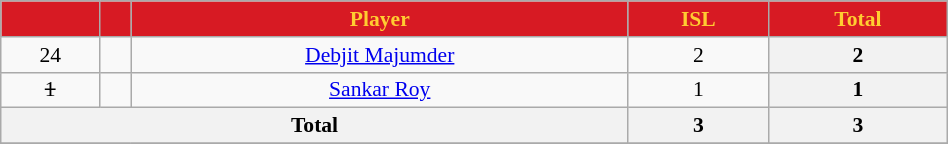<table class="wikitable sortable alternance" ; style="text-align:center; font-size:90%; width:50%;">
<tr>
<th style="background:#d71a23; color:#ffcd31; text-align:center;"></th>
<th style="background:#d71a23; color:#ffcd31; text-align:center;"></th>
<th style="background:#d71a23; color:#ffcd31; text-align:center;">Player</th>
<th style="background:#d71a23; color:#ffcd31; text-align:center;">ISL</th>
<th style="background:#d71a23; color:#ffcd31; text-align:center;">Total</th>
</tr>
<tr>
<td>24</td>
<td></td>
<td><a href='#'>Debjit Majumder</a></td>
<td>2</td>
<th>2</th>
</tr>
<tr>
<td><s>1</s></td>
<td></td>
<td><a href='#'>Sankar Roy</a></td>
<td>1</td>
<th>1</th>
</tr>
<tr>
<th colspan="3">Total</th>
<th>3</th>
<th>3</th>
</tr>
<tr>
</tr>
</table>
